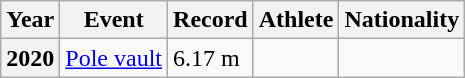<table class="wikitable plainrowheaders sortable">
<tr>
<th scope="col">Year</th>
<th scope="col">Event</th>
<th scope="col">Record</th>
<th scope="col">Athlete</th>
<th scope="col">Nationality</th>
</tr>
<tr>
<th scope="row"><strong>2020</strong></th>
<td><a href='#'>Pole vault</a></td>
<td>6.17 m</td>
<td></td>
<td></td>
</tr>
</table>
